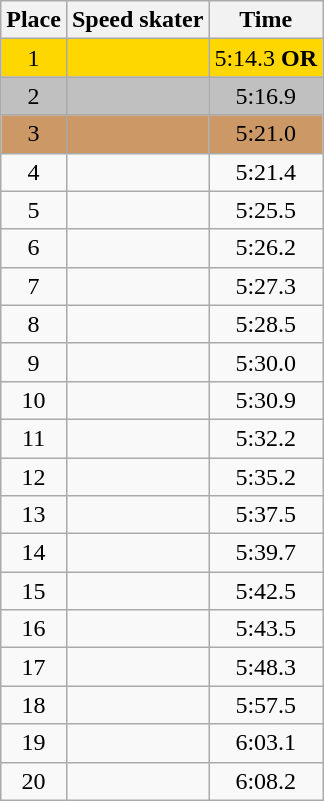<table class="wikitable" style="text-align:center">
<tr>
<th>Place</th>
<th>Speed skater</th>
<th>Time</th>
</tr>
<tr bgcolor=gold>
<td>1</td>
<td align=left></td>
<td>5:14.3 <strong>OR</strong></td>
</tr>
<tr bgcolor=silver>
<td>2</td>
<td align=left></td>
<td>5:16.9</td>
</tr>
<tr bgcolor=cc9966>
<td>3</td>
<td align=left></td>
<td>5:21.0</td>
</tr>
<tr>
<td>4</td>
<td align=left></td>
<td>5:21.4</td>
</tr>
<tr>
<td>5</td>
<td align=left></td>
<td>5:25.5</td>
</tr>
<tr>
<td>6</td>
<td align=left></td>
<td>5:26.2</td>
</tr>
<tr>
<td>7</td>
<td align=left></td>
<td>5:27.3</td>
</tr>
<tr>
<td>8</td>
<td align=left></td>
<td>5:28.5</td>
</tr>
<tr>
<td>9</td>
<td align=left></td>
<td>5:30.0</td>
</tr>
<tr>
<td>10</td>
<td align=left></td>
<td>5:30.9</td>
</tr>
<tr>
<td>11</td>
<td align=left></td>
<td>5:32.2</td>
</tr>
<tr>
<td>12</td>
<td align=left></td>
<td>5:35.2</td>
</tr>
<tr>
<td>13</td>
<td align=left></td>
<td>5:37.5</td>
</tr>
<tr>
<td>14</td>
<td align=left></td>
<td>5:39.7</td>
</tr>
<tr>
<td>15</td>
<td align=left></td>
<td>5:42.5</td>
</tr>
<tr>
<td>16</td>
<td align=left></td>
<td>5:43.5</td>
</tr>
<tr>
<td>17</td>
<td align=left></td>
<td>5:48.3</td>
</tr>
<tr>
<td>18</td>
<td align=left></td>
<td>5:57.5</td>
</tr>
<tr>
<td>19</td>
<td align=left></td>
<td>6:03.1</td>
</tr>
<tr>
<td>20</td>
<td Align=left></td>
<td>6:08.2</td>
</tr>
</table>
